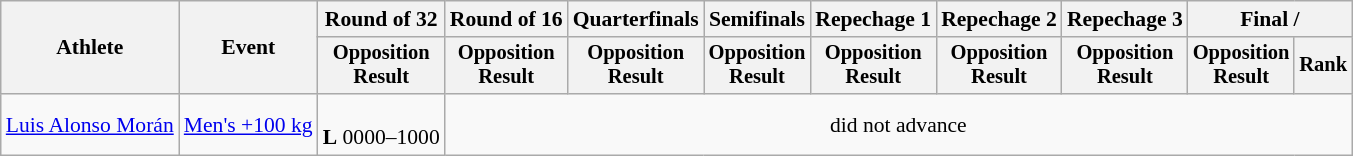<table class="wikitable" style="font-size:90%">
<tr>
<th rowspan="2">Athlete</th>
<th rowspan="2">Event</th>
<th>Round of 32</th>
<th>Round of 16</th>
<th>Quarterfinals</th>
<th>Semifinals</th>
<th>Repechage 1</th>
<th>Repechage 2</th>
<th>Repechage 3</th>
<th colspan=2>Final / </th>
</tr>
<tr style="font-size:95%">
<th>Opposition<br>Result</th>
<th>Opposition<br>Result</th>
<th>Opposition<br>Result</th>
<th>Opposition<br>Result</th>
<th>Opposition<br>Result</th>
<th>Opposition<br>Result</th>
<th>Opposition<br>Result</th>
<th>Opposition<br>Result</th>
<th>Rank</th>
</tr>
<tr align=center>
<td align=left><a href='#'>Luis Alonso Morán</a></td>
<td align=left><a href='#'>Men's +100 kg</a></td>
<td><br><strong>L</strong> 0000–1000</td>
<td colspan=8>did not advance</td>
</tr>
</table>
